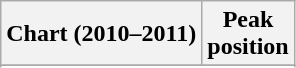<table class="wikitable sortable">
<tr>
<th>Chart (2010–2011)</th>
<th>Peak<br>position</th>
</tr>
<tr>
</tr>
<tr>
</tr>
<tr>
</tr>
<tr>
</tr>
</table>
